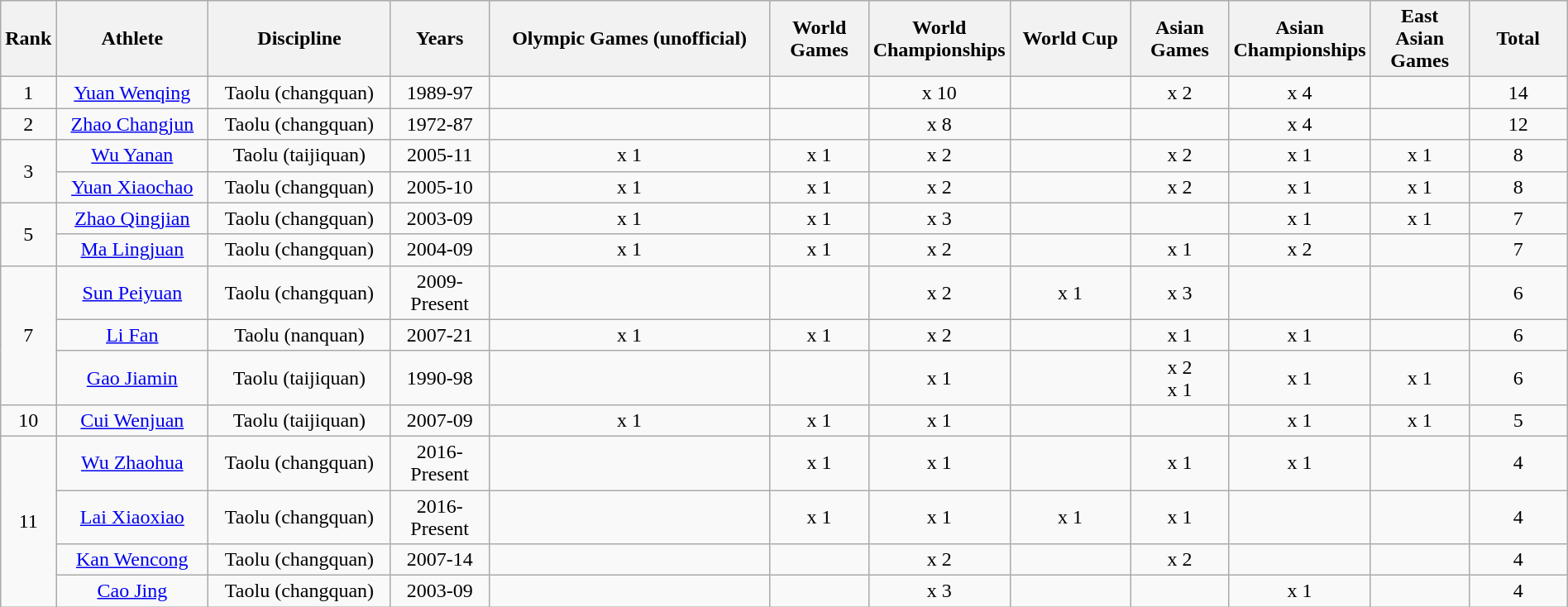<table class="wikitable sortable" style="text-align:center;" width="100%">
<tr>
<th style="width:1.8em;">Rank</th>
<th class="unsortable">Athlete</th>
<th>Discipline</th>
<th style="width:4.5em;">Years</th>
<th>Olympic Games (unofficial)</th>
<th style="width:4.5em;">World Games</th>
<th style="width:4.5em;">World Championships</th>
<th>World Cup</th>
<th style="width:4.5em;">Asian Games</th>
<th style="width:4.5em;">Asian Championships</th>
<th style="width:4.5em;">East Asian Games</th>
<th style="width:4.5em;">Total</th>
</tr>
<tr>
<td>1</td>
<td><a href='#'>Yuan Wenqing</a></td>
<td>Taolu (changquan)</td>
<td>1989-97</td>
<td></td>
<td></td>
<td> x 10</td>
<td></td>
<td> x 2</td>
<td> x 4</td>
<td></td>
<td>14</td>
</tr>
<tr>
<td>2</td>
<td><a href='#'>Zhao Changjun</a></td>
<td>Taolu (changquan)</td>
<td>1972-87</td>
<td></td>
<td></td>
<td> x 8</td>
<td></td>
<td></td>
<td> x 4</td>
<td></td>
<td>12</td>
</tr>
<tr>
<td rowspan="2">3</td>
<td><a href='#'>Wu Yanan</a></td>
<td>Taolu (taijiquan)</td>
<td>2005-11</td>
<td> x 1</td>
<td> x 1</td>
<td> x 2</td>
<td></td>
<td> x 2</td>
<td> x 1</td>
<td> x 1</td>
<td>8</td>
</tr>
<tr>
<td><a href='#'>Yuan Xiaochao</a></td>
<td>Taolu (changquan)</td>
<td>2005-10</td>
<td> x 1</td>
<td> x 1</td>
<td> x 2</td>
<td></td>
<td> x 2</td>
<td> x 1</td>
<td> x 1</td>
<td>8</td>
</tr>
<tr>
<td rowspan="2">5</td>
<td><a href='#'>Zhao Qingjian</a></td>
<td>Taolu (changquan)</td>
<td>2003-09</td>
<td> x 1</td>
<td> x 1</td>
<td> x 3</td>
<td></td>
<td></td>
<td> x 1</td>
<td> x 1</td>
<td>7</td>
</tr>
<tr>
<td><a href='#'>Ma Lingjuan</a></td>
<td>Taolu (changquan)</td>
<td>2004-09</td>
<td> x 1</td>
<td> x 1</td>
<td> x 2</td>
<td></td>
<td> x 1</td>
<td> x 2</td>
<td></td>
<td>7</td>
</tr>
<tr>
<td rowspan="3">7</td>
<td><a href='#'>Sun Peiyuan</a></td>
<td>Taolu (changquan)</td>
<td>2009-Present</td>
<td></td>
<td></td>
<td> x 2</td>
<td> x 1</td>
<td> x 3</td>
<td></td>
<td></td>
<td>6</td>
</tr>
<tr>
<td><a href='#'>Li Fan</a></td>
<td>Taolu (nanquan)</td>
<td>2007-21</td>
<td> x 1</td>
<td> x 1</td>
<td> x 2</td>
<td></td>
<td> x 1</td>
<td> x 1</td>
<td></td>
<td>6</td>
</tr>
<tr>
<td><a href='#'>Gao Jiamin</a></td>
<td>Taolu (taijiquan)</td>
<td>1990-98</td>
<td></td>
<td></td>
<td> x 1</td>
<td></td>
<td> x 2<br> x 1</td>
<td> x 1</td>
<td> x 1</td>
<td>6</td>
</tr>
<tr>
<td>10</td>
<td><a href='#'>Cui Wenjuan</a></td>
<td>Taolu (taijiquan)</td>
<td>2007-09</td>
<td> x 1</td>
<td> x 1</td>
<td> x 1</td>
<td></td>
<td></td>
<td> x 1</td>
<td> x 1</td>
<td>5</td>
</tr>
<tr>
<td rowspan="4">11</td>
<td><a href='#'>Wu Zhaohua</a></td>
<td>Taolu (changquan)</td>
<td>2016-Present</td>
<td></td>
<td> x 1</td>
<td> x 1</td>
<td></td>
<td> x 1</td>
<td> x 1</td>
<td></td>
<td>4</td>
</tr>
<tr>
<td><a href='#'>Lai Xiaoxiao</a></td>
<td>Taolu (changquan)</td>
<td>2016-Present</td>
<td></td>
<td> x 1</td>
<td> x 1</td>
<td> x 1</td>
<td> x 1</td>
<td></td>
<td></td>
<td>4</td>
</tr>
<tr>
<td><a href='#'>Kan Wencong</a></td>
<td>Taolu (changquan)</td>
<td>2007-14</td>
<td></td>
<td></td>
<td> x 2</td>
<td></td>
<td> x 2</td>
<td></td>
<td></td>
<td>4</td>
</tr>
<tr>
<td><a href='#'>Cao Jing</a></td>
<td>Taolu (changquan)</td>
<td>2003-09</td>
<td></td>
<td></td>
<td> x 3</td>
<td></td>
<td></td>
<td> x 1</td>
<td></td>
<td>4</td>
</tr>
</table>
